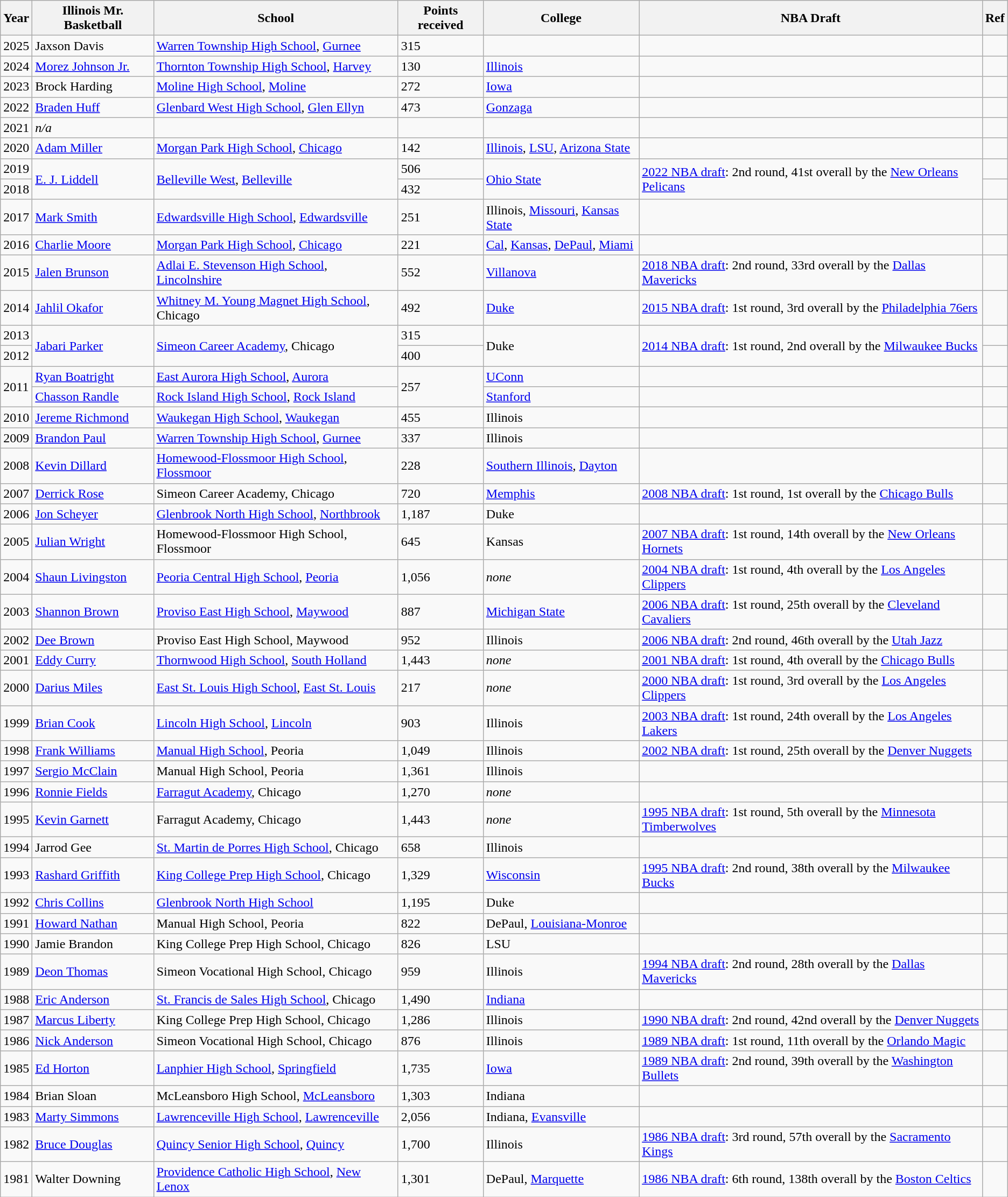<table class="wikitable sortable">
<tr>
<th>Year</th>
<th>Illinois Mr. Basketball</th>
<th>School</th>
<th>Points received</th>
<th>College</th>
<th>NBA Draft</th>
<th>Ref</th>
</tr>
<tr>
<td>2025</td>
<td>Jaxson Davis</td>
<td><a href='#'>Warren Township High School</a>, <a href='#'>Gurnee</a></td>
<td>315</td>
<td></td>
<td></td>
<td></td>
</tr>
<tr>
<td>2024</td>
<td><a href='#'>Morez Johnson Jr.</a></td>
<td><a href='#'>Thornton Township High School</a>, <a href='#'>Harvey</a></td>
<td>130</td>
<td><a href='#'>Illinois</a></td>
<td></td>
<td></td>
</tr>
<tr>
<td>2023</td>
<td>Brock Harding</td>
<td><a href='#'>Moline High School</a>, <a href='#'>Moline</a></td>
<td>272</td>
<td><a href='#'>Iowa</a></td>
<td></td>
<td></td>
</tr>
<tr>
<td>2022</td>
<td><a href='#'>Braden Huff</a></td>
<td><a href='#'>Glenbard West High School</a>, <a href='#'>Glen Ellyn</a></td>
<td>473</td>
<td><a href='#'>Gonzaga</a></td>
<td></td>
<td></td>
</tr>
<tr>
<td>2021</td>
<td><em>n/a</em></td>
<td></td>
<td></td>
<td></td>
<td></td>
<td></td>
</tr>
<tr>
<td>2020</td>
<td><a href='#'>Adam Miller</a></td>
<td><a href='#'>Morgan Park High School</a>, <a href='#'>Chicago</a></td>
<td>142</td>
<td><a href='#'>Illinois</a>, <a href='#'>LSU</a>, <a href='#'>Arizona State</a></td>
<td></td>
<td></td>
</tr>
<tr>
<td>2019</td>
<td rowspan="2"><a href='#'>E. J. Liddell</a></td>
<td rowspan="2"><a href='#'>Belleville West</a>, <a href='#'>Belleville</a></td>
<td>506</td>
<td rowspan="2"><a href='#'>Ohio State</a></td>
<td rowspan="2"><a href='#'>2022 NBA draft</a>: 2nd round, 41st overall by the <a href='#'>New Orleans Pelicans</a></td>
<td></td>
</tr>
<tr>
<td>2018</td>
<td>432</td>
<td></td>
</tr>
<tr>
<td>2017</td>
<td><a href='#'>Mark Smith</a></td>
<td><a href='#'>Edwardsville High School</a>, <a href='#'>Edwardsville</a></td>
<td>251</td>
<td>Illinois, <a href='#'>Missouri</a>, <a href='#'>Kansas State</a></td>
<td></td>
<td></td>
</tr>
<tr>
<td>2016</td>
<td><a href='#'>Charlie Moore</a></td>
<td><a href='#'>Morgan Park High School</a>, <a href='#'>Chicago</a></td>
<td>221</td>
<td><a href='#'>Cal</a>, <a href='#'>Kansas</a>, <a href='#'>DePaul</a>, <a href='#'>Miami</a></td>
<td></td>
<td></td>
</tr>
<tr>
<td>2015</td>
<td><a href='#'>Jalen Brunson</a></td>
<td><a href='#'>Adlai E. Stevenson High School</a>, <a href='#'>Lincolnshire</a></td>
<td>552</td>
<td><a href='#'>Villanova</a></td>
<td><a href='#'>2018 NBA draft</a>: 2nd round, 33rd overall by the <a href='#'>Dallas Mavericks</a></td>
<td> </td>
</tr>
<tr>
<td>2014</td>
<td><a href='#'>Jahlil Okafor</a></td>
<td><a href='#'>Whitney M. Young Magnet High School</a>, Chicago</td>
<td>492</td>
<td><a href='#'>Duke</a></td>
<td><a href='#'>2015 NBA draft</a>: 1st round, 3rd overall by the <a href='#'>Philadelphia 76ers</a></td>
<td></td>
</tr>
<tr>
<td>2013</td>
<td rowspan="2"><a href='#'>Jabari Parker</a></td>
<td rowspan="2"><a href='#'>Simeon Career Academy</a>, Chicago</td>
<td>315</td>
<td rowspan="2">Duke</td>
<td rowspan="2"><a href='#'>2014 NBA draft</a>: 1st round, 2nd overall by the <a href='#'>Milwaukee Bucks</a></td>
<td></td>
</tr>
<tr>
<td>2012</td>
<td>400</td>
<td></td>
</tr>
<tr>
<td rowspan="2">2011</td>
<td><a href='#'>Ryan Boatright</a></td>
<td><a href='#'>East Aurora High School</a>, <a href='#'>Aurora</a></td>
<td rowspan="2">257</td>
<td><a href='#'>UConn</a></td>
<td></td>
<td></td>
</tr>
<tr>
<td><a href='#'>Chasson Randle</a></td>
<td><a href='#'>Rock Island High School</a>, <a href='#'>Rock Island</a></td>
<td><a href='#'>Stanford</a></td>
<td></td>
<td></td>
</tr>
<tr>
<td>2010</td>
<td><a href='#'>Jereme Richmond</a></td>
<td><a href='#'>Waukegan High School</a>, <a href='#'>Waukegan</a></td>
<td>455</td>
<td>Illinois</td>
<td></td>
<td> </td>
</tr>
<tr>
<td>2009</td>
<td><a href='#'>Brandon Paul</a></td>
<td><a href='#'>Warren Township High School</a>, <a href='#'>Gurnee</a></td>
<td>337</td>
<td>Illinois</td>
<td></td>
<td></td>
</tr>
<tr>
<td>2008</td>
<td><a href='#'>Kevin Dillard</a></td>
<td><a href='#'>Homewood-Flossmoor High School</a>, <a href='#'>Flossmoor</a></td>
<td>228</td>
<td><a href='#'>Southern Illinois</a>, <a href='#'>Dayton</a></td>
<td></td>
<td></td>
</tr>
<tr>
<td>2007</td>
<td><a href='#'>Derrick Rose</a></td>
<td>Simeon Career Academy, Chicago</td>
<td>720</td>
<td><a href='#'>Memphis</a></td>
<td><a href='#'>2008 NBA draft</a>: 1st round, 1st overall by the <a href='#'>Chicago Bulls</a></td>
<td></td>
</tr>
<tr>
<td>2006</td>
<td><a href='#'>Jon Scheyer</a></td>
<td><a href='#'>Glenbrook North High School</a>, <a href='#'>Northbrook</a></td>
<td>1,187</td>
<td>Duke</td>
<td></td>
<td></td>
</tr>
<tr>
<td>2005</td>
<td><a href='#'>Julian Wright</a></td>
<td>Homewood-Flossmoor High School, Flossmoor</td>
<td>645</td>
<td>Kansas</td>
<td><a href='#'>2007 NBA draft</a>: 1st round, 14th overall by the <a href='#'>New Orleans Hornets</a></td>
<td></td>
</tr>
<tr>
<td>2004</td>
<td><a href='#'>Shaun Livingston</a></td>
<td><a href='#'>Peoria Central High School</a>, <a href='#'>Peoria</a></td>
<td>1,056</td>
<td><em>none</em></td>
<td><a href='#'>2004 NBA draft</a>: 1st round, 4th overall by the <a href='#'>Los Angeles Clippers</a></td>
<td></td>
</tr>
<tr>
<td>2003</td>
<td><a href='#'>Shannon Brown</a></td>
<td><a href='#'>Proviso East High School</a>, <a href='#'>Maywood</a></td>
<td>887</td>
<td><a href='#'>Michigan State</a></td>
<td><a href='#'>2006 NBA draft</a>: 1st round, 25th overall by the <a href='#'>Cleveland Cavaliers</a></td>
<td></td>
</tr>
<tr>
<td>2002</td>
<td><a href='#'>Dee Brown</a></td>
<td>Proviso East High School, Maywood</td>
<td>952</td>
<td>Illinois</td>
<td><a href='#'>2006 NBA draft</a>: 2nd round, 46th overall by the <a href='#'>Utah Jazz</a></td>
<td></td>
</tr>
<tr>
<td>2001</td>
<td><a href='#'>Eddy Curry</a></td>
<td><a href='#'>Thornwood High School</a>, <a href='#'>South Holland</a></td>
<td>1,443</td>
<td><em>none</em></td>
<td><a href='#'>2001 NBA draft</a>: 1st round, 4th overall by the <a href='#'>Chicago Bulls</a></td>
<td></td>
</tr>
<tr>
<td>2000</td>
<td><a href='#'>Darius Miles</a></td>
<td><a href='#'>East St. Louis High School</a>, <a href='#'>East St. Louis</a></td>
<td>217</td>
<td><em>none</em></td>
<td><a href='#'>2000 NBA draft</a>: 1st round, 3rd overall by the <a href='#'>Los Angeles Clippers</a></td>
<td></td>
</tr>
<tr>
<td>1999</td>
<td><a href='#'>Brian Cook</a></td>
<td><a href='#'>Lincoln High School</a>, <a href='#'>Lincoln</a></td>
<td>903</td>
<td>Illinois</td>
<td><a href='#'>2003 NBA draft</a>: 1st round, 24th overall by the <a href='#'>Los Angeles Lakers</a></td>
<td> </td>
</tr>
<tr>
<td>1998</td>
<td><a href='#'>Frank Williams</a></td>
<td><a href='#'>Manual High School</a>, Peoria</td>
<td>1,049</td>
<td>Illinois</td>
<td><a href='#'>2002 NBA draft</a>: 1st round, 25th overall by the <a href='#'>Denver Nuggets</a></td>
<td></td>
</tr>
<tr>
<td>1997</td>
<td><a href='#'>Sergio McClain</a></td>
<td>Manual High School, Peoria</td>
<td>1,361</td>
<td>Illinois</td>
<td></td>
<td></td>
</tr>
<tr>
<td>1996</td>
<td><a href='#'>Ronnie Fields</a></td>
<td><a href='#'>Farragut Academy</a>, Chicago</td>
<td>1,270</td>
<td><em>none</em></td>
<td></td>
<td></td>
</tr>
<tr>
<td>1995</td>
<td><a href='#'>Kevin Garnett</a></td>
<td>Farragut Academy, Chicago</td>
<td>1,443</td>
<td><em>none</em></td>
<td><a href='#'>1995 NBA draft</a>: 1st round, 5th overall by the <a href='#'>Minnesota Timberwolves</a></td>
<td></td>
</tr>
<tr>
<td>1994</td>
<td>Jarrod Gee</td>
<td><a href='#'>St. Martin de Porres High School</a>, Chicago</td>
<td>658</td>
<td>Illinois</td>
<td></td>
<td> </td>
</tr>
<tr>
<td>1993</td>
<td><a href='#'>Rashard Griffith</a></td>
<td><a href='#'>King College Prep High School</a>, Chicago</td>
<td>1,329</td>
<td><a href='#'>Wisconsin</a></td>
<td><a href='#'>1995 NBA draft</a>: 2nd round, 38th overall by the <a href='#'>Milwaukee Bucks</a></td>
<td> </td>
</tr>
<tr>
<td>1992</td>
<td><a href='#'>Chris Collins</a></td>
<td><a href='#'>Glenbrook North High School</a></td>
<td>1,195</td>
<td>Duke</td>
<td></td>
<td> </td>
</tr>
<tr>
<td>1991</td>
<td><a href='#'>Howard Nathan</a></td>
<td>Manual High School, Peoria</td>
<td>822</td>
<td>DePaul, <a href='#'>Louisiana-Monroe</a></td>
<td></td>
<td> </td>
</tr>
<tr>
<td>1990</td>
<td>Jamie Brandon</td>
<td>King College Prep High School, Chicago</td>
<td>826</td>
<td>LSU</td>
<td></td>
<td></td>
</tr>
<tr>
<td>1989</td>
<td><a href='#'>Deon Thomas</a></td>
<td>Simeon Vocational High School, Chicago</td>
<td>959</td>
<td>Illinois</td>
<td><a href='#'>1994 NBA draft</a>: 2nd round, 28th overall by the <a href='#'>Dallas Mavericks</a></td>
<td> </td>
</tr>
<tr>
<td>1988</td>
<td><a href='#'>Eric Anderson</a></td>
<td><a href='#'>St. Francis de Sales High School</a>, Chicago</td>
<td>1,490</td>
<td><a href='#'>Indiana</a></td>
<td></td>
<td> </td>
</tr>
<tr>
<td>1987</td>
<td><a href='#'>Marcus Liberty</a></td>
<td>King College Prep High School, Chicago</td>
<td>1,286</td>
<td>Illinois</td>
<td><a href='#'>1990 NBA draft</a>: 2nd round, 42nd overall by the <a href='#'>Denver Nuggets</a></td>
<td> </td>
</tr>
<tr>
<td>1986</td>
<td><a href='#'>Nick Anderson</a></td>
<td>Simeon Vocational High School, Chicago</td>
<td>876</td>
<td>Illinois</td>
<td><a href='#'>1989 NBA draft</a>: 1st round, 11th overall by the <a href='#'>Orlando Magic</a></td>
<td> </td>
</tr>
<tr>
<td>1985</td>
<td><a href='#'>Ed Horton</a></td>
<td><a href='#'>Lanphier High School</a>, <a href='#'>Springfield</a></td>
<td>1,735</td>
<td><a href='#'>Iowa</a></td>
<td><a href='#'>1989 NBA draft</a>: 2nd round, 39th overall by the <a href='#'>Washington Bullets</a></td>
<td> </td>
</tr>
<tr>
<td>1984</td>
<td>Brian Sloan</td>
<td>McLeansboro High School, <a href='#'>McLeansboro</a></td>
<td>1,303</td>
<td>Indiana</td>
<td></td>
<td> </td>
</tr>
<tr>
<td>1983</td>
<td><a href='#'>Marty Simmons</a></td>
<td><a href='#'>Lawrenceville High School</a>, <a href='#'>Lawrenceville</a></td>
<td>2,056</td>
<td>Indiana, <a href='#'>Evansville</a></td>
<td></td>
<td></td>
</tr>
<tr>
<td>1982</td>
<td><a href='#'>Bruce Douglas</a></td>
<td><a href='#'>Quincy Senior High School</a>, <a href='#'>Quincy</a></td>
<td>1,700</td>
<td>Illinois</td>
<td><a href='#'>1986 NBA draft</a>: 3rd round, 57th overall by the <a href='#'>Sacramento Kings</a></td>
<td> </td>
</tr>
<tr>
<td>1981</td>
<td>Walter Downing</td>
<td><a href='#'>Providence Catholic High School</a>, <a href='#'>New Lenox</a></td>
<td>1,301</td>
<td>DePaul, <a href='#'>Marquette</a></td>
<td><a href='#'>1986 NBA draft</a>: 6th round, 138th overall by the <a href='#'>Boston Celtics</a></td>
<td></td>
</tr>
</table>
